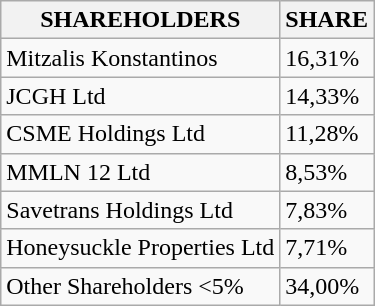<table class="wikitable">
<tr>
<th>SHAREHOLDERS</th>
<th>SHARE</th>
</tr>
<tr>
<td>Mitzalis Konstantinos</td>
<td>16,31%</td>
</tr>
<tr>
<td>JCGH Ltd</td>
<td>14,33%</td>
</tr>
<tr>
<td>CSME Holdings Ltd</td>
<td>11,28%</td>
</tr>
<tr>
<td>MMLN 12 Ltd</td>
<td>8,53%</td>
</tr>
<tr>
<td>Savetrans Holdings Ltd</td>
<td>7,83%</td>
</tr>
<tr>
<td>Honeysuckle Properties Ltd</td>
<td>7,71%</td>
</tr>
<tr>
<td>Other Shareholders <5%</td>
<td>34,00%</td>
</tr>
</table>
